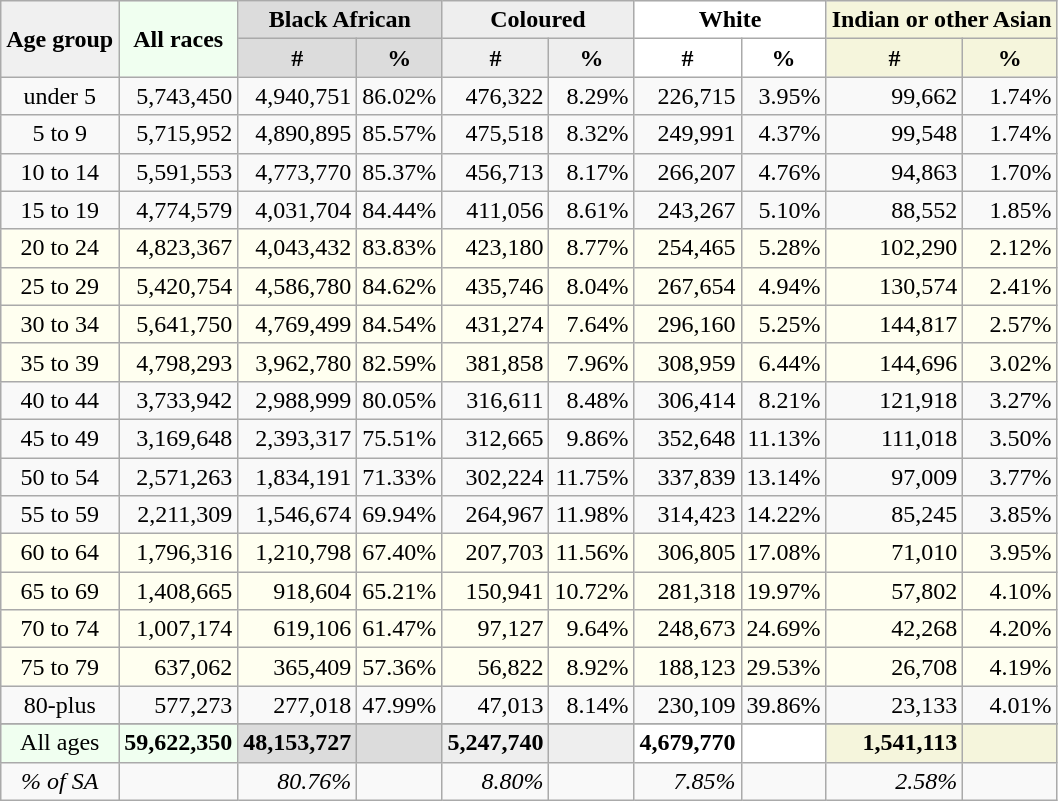<table class="wikitable" style="text-align:right">
<tr>
<th rowspan=2 style="background:#f0f0f0;">Age group</th>
<th rowspan=2 style="background:honeydew;">All races</th>
<th colspan=2 style="background:gainsboro;">Black African</th>
<th colspan=2 style="background:#eee;">Coloured</th>
<th colspan=2 style="background:white;">White</th>
<th colspan=2 style="background:beige;">Indian or other Asian</th>
</tr>
<tr>
<th style="background:gainsboro;">#</th>
<th style="background:gainsboro;">%</th>
<th style="background:#eee;">#</th>
<th style="background:#eee;">%</th>
<th style="background:white;">#</th>
<th style="background:white;">%</th>
<th style="background:beige;">#</th>
<th style="background:beige;">%</th>
</tr>
<tr>
<td style="text-align:center">under 5</td>
<td>5,743,450</td>
<td>4,940,751</td>
<td>86.02%</td>
<td>476,322</td>
<td>8.29%</td>
<td>226,715</td>
<td>3.95%</td>
<td>99,662</td>
<td>1.74%</td>
</tr>
<tr>
<td style="text-align:center">5 to 9</td>
<td>5,715,952</td>
<td>4,890,895</td>
<td>85.57%</td>
<td>475,518</td>
<td>8.32%</td>
<td>249,991</td>
<td>4.37%</td>
<td>99,548</td>
<td>1.74%</td>
</tr>
<tr>
<td style="text-align:center">10 to 14</td>
<td>5,591,553</td>
<td>4,773,770</td>
<td>85.37%</td>
<td>456,713</td>
<td>8.17%</td>
<td>266,207</td>
<td>4.76%</td>
<td>94,863</td>
<td>1.70%</td>
</tr>
<tr>
<td style="text-align:center">15 to 19</td>
<td>4,774,579</td>
<td>4,031,704</td>
<td>84.44%</td>
<td>411,056</td>
<td>8.61%</td>
<td>243,267</td>
<td>5.10%</td>
<td>88,552</td>
<td>1.85%</td>
</tr>
<tr style="background:ivory">
<td style="text-align:center">20 to 24</td>
<td>4,823,367</td>
<td>4,043,432</td>
<td>83.83%</td>
<td>423,180</td>
<td>8.77%</td>
<td>254,465</td>
<td>5.28%</td>
<td>102,290</td>
<td>2.12%</td>
</tr>
<tr style="background:ivory">
<td style="text-align:center">25 to 29</td>
<td>5,420,754</td>
<td>4,586,780</td>
<td>84.62%</td>
<td>435,746</td>
<td>8.04%</td>
<td>267,654</td>
<td>4.94%</td>
<td>130,574</td>
<td>2.41%</td>
</tr>
<tr style="background:ivory">
<td style="text-align:center">30 to 34</td>
<td>5,641,750</td>
<td>4,769,499</td>
<td>84.54%</td>
<td>431,274</td>
<td>7.64%</td>
<td>296,160</td>
<td>5.25%</td>
<td>144,817</td>
<td>2.57%</td>
</tr>
<tr style="background:ivory">
<td style="text-align:center">35 to 39</td>
<td>4,798,293</td>
<td>3,962,780</td>
<td>82.59%</td>
<td>381,858</td>
<td>7.96%</td>
<td>308,959</td>
<td>6.44%</td>
<td>144,696</td>
<td>3.02%</td>
</tr>
<tr>
<td style="text-align:center">40 to 44</td>
<td>3,733,942</td>
<td>2,988,999</td>
<td>80.05%</td>
<td>316,611</td>
<td>8.48%</td>
<td>306,414</td>
<td>8.21%</td>
<td>121,918</td>
<td>3.27%</td>
</tr>
<tr>
<td style="text-align:center">45 to 49</td>
<td>3,169,648</td>
<td>2,393,317</td>
<td>75.51%</td>
<td>312,665</td>
<td>9.86%</td>
<td>352,648</td>
<td>11.13%</td>
<td>111,018</td>
<td>3.50%</td>
</tr>
<tr>
<td style="text-align:center">50 to 54</td>
<td>2,571,263</td>
<td>1,834,191</td>
<td>71.33%</td>
<td>302,224</td>
<td>11.75%</td>
<td>337,839</td>
<td>13.14%</td>
<td>97,009</td>
<td>3.77%</td>
</tr>
<tr>
<td style="text-align:center">55 to 59</td>
<td>2,211,309</td>
<td>1,546,674</td>
<td>69.94%</td>
<td>264,967</td>
<td>11.98%</td>
<td>314,423</td>
<td>14.22%</td>
<td>85,245</td>
<td>3.85%</td>
</tr>
<tr style="background:ivory">
<td style="text-align:center">60 to 64</td>
<td>1,796,316</td>
<td>1,210,798</td>
<td>67.40%</td>
<td>207,703</td>
<td>11.56%</td>
<td>306,805</td>
<td>17.08%</td>
<td>71,010</td>
<td>3.95%</td>
</tr>
<tr style="background:ivory">
<td style="text-align:center">65 to 69</td>
<td>1,408,665</td>
<td>918,604</td>
<td>65.21%</td>
<td>150,941</td>
<td>10.72%</td>
<td>281,318</td>
<td>19.97%</td>
<td>57,802</td>
<td>4.10%</td>
</tr>
<tr style="background:ivory">
<td style="text-align:center">70 to 74</td>
<td>1,007,174</td>
<td>619,106</td>
<td>61.47%</td>
<td>97,127</td>
<td>9.64%</td>
<td>248,673</td>
<td>24.69%</td>
<td>42,268</td>
<td>4.20%</td>
</tr>
<tr style="background:ivory">
<td style="text-align:center">75 to 79</td>
<td>637,062</td>
<td>365,409</td>
<td>57.36%</td>
<td>56,822</td>
<td>8.92%</td>
<td>188,123</td>
<td>29.53%</td>
<td>26,708</td>
<td>4.19%</td>
</tr>
<tr>
<td style="text-align:center">80-plus</td>
<td>577,273</td>
<td>277,018</td>
<td>47.99%</td>
<td>47,013</td>
<td>8.14%</td>
<td>230,109</td>
<td>39.86%</td>
<td>23,133</td>
<td>4.01%</td>
</tr>
<tr>
</tr>
<tr style="background:honeydew">
<td style="text-align:center">All ages</td>
<td><strong>59,622,350</strong></td>
<td style="background:gainsboro;"><strong>48,153,727</strong></td>
<td style="background:gainsboro;"></td>
<td style="background:#eee;"><strong>5,247,740</strong></td>
<td style="background:#eee;"></td>
<td style="background:white;"><strong>4,679,770</strong></td>
<td style="background:white;"></td>
<td style="background:beige;"><strong>1,541,113</strong></td>
<td style="background:beige;"></td>
</tr>
<tr>
<td style="text-align:center"><em>% of SA</em></td>
<td></td>
<td><em>80.76%</em></td>
<td></td>
<td><em>8.80%</em></td>
<td></td>
<td><em>7.85%</em></td>
<td></td>
<td><em>2.58%</em></td>
<td></td>
</tr>
</table>
